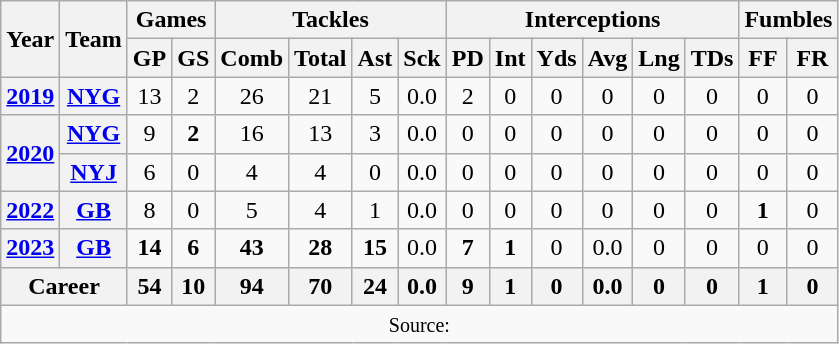<table class="wikitable" style="text-align: center;">
<tr>
<th rowspan="2">Year</th>
<th rowspan="2">Team</th>
<th colspan="2">Games</th>
<th colspan="4">Tackles</th>
<th colspan="6">Interceptions</th>
<th colspan="2">Fumbles</th>
</tr>
<tr>
<th>GP</th>
<th>GS</th>
<th>Comb</th>
<th>Total</th>
<th>Ast</th>
<th>Sck</th>
<th>PD</th>
<th>Int</th>
<th>Yds</th>
<th>Avg</th>
<th>Lng</th>
<th>TDs</th>
<th>FF</th>
<th>FR</th>
</tr>
<tr>
<th><a href='#'>2019</a></th>
<th><a href='#'>NYG</a></th>
<td>13</td>
<td>2</td>
<td>26</td>
<td>21</td>
<td>5</td>
<td>0.0</td>
<td>2</td>
<td>0</td>
<td>0</td>
<td>0</td>
<td>0</td>
<td>0</td>
<td>0</td>
<td>0</td>
</tr>
<tr>
<th rowspan=2><a href='#'>2020</a></th>
<th><a href='#'>NYG</a></th>
<td>9</td>
<td><strong>2</strong></td>
<td>16</td>
<td>13</td>
<td>3</td>
<td>0.0</td>
<td>0</td>
<td>0</td>
<td>0</td>
<td>0</td>
<td>0</td>
<td>0</td>
<td>0</td>
<td>0</td>
</tr>
<tr>
<th><a href='#'>NYJ</a></th>
<td>6</td>
<td>0</td>
<td>4</td>
<td>4</td>
<td>0</td>
<td>0.0</td>
<td>0</td>
<td>0</td>
<td>0</td>
<td>0</td>
<td>0</td>
<td>0</td>
<td>0</td>
<td>0</td>
</tr>
<tr>
<th><a href='#'>2022</a></th>
<th><a href='#'>GB</a></th>
<td>8</td>
<td>0</td>
<td>5</td>
<td>4</td>
<td>1</td>
<td>0.0</td>
<td>0</td>
<td>0</td>
<td>0</td>
<td>0</td>
<td>0</td>
<td>0</td>
<td><strong>1</strong></td>
<td>0</td>
</tr>
<tr>
<th><a href='#'>2023</a></th>
<th><a href='#'>GB</a></th>
<td><strong>14</strong></td>
<td><strong>6</strong></td>
<td><strong>43</strong></td>
<td><strong>28</strong></td>
<td><strong>15</strong></td>
<td>0.0</td>
<td><strong>7</strong></td>
<td><strong>1</strong></td>
<td>0</td>
<td>0.0</td>
<td>0</td>
<td>0</td>
<td>0</td>
<td>0</td>
</tr>
<tr>
<th colspan="2">Career</th>
<th>54</th>
<th>10</th>
<th>94</th>
<th>70</th>
<th>24</th>
<th>0.0</th>
<th>9</th>
<th>1</th>
<th>0</th>
<th>0.0</th>
<th>0</th>
<th>0</th>
<th>1</th>
<th>0</th>
</tr>
<tr>
<td colspan="18"><small>Source: </small></td>
</tr>
</table>
